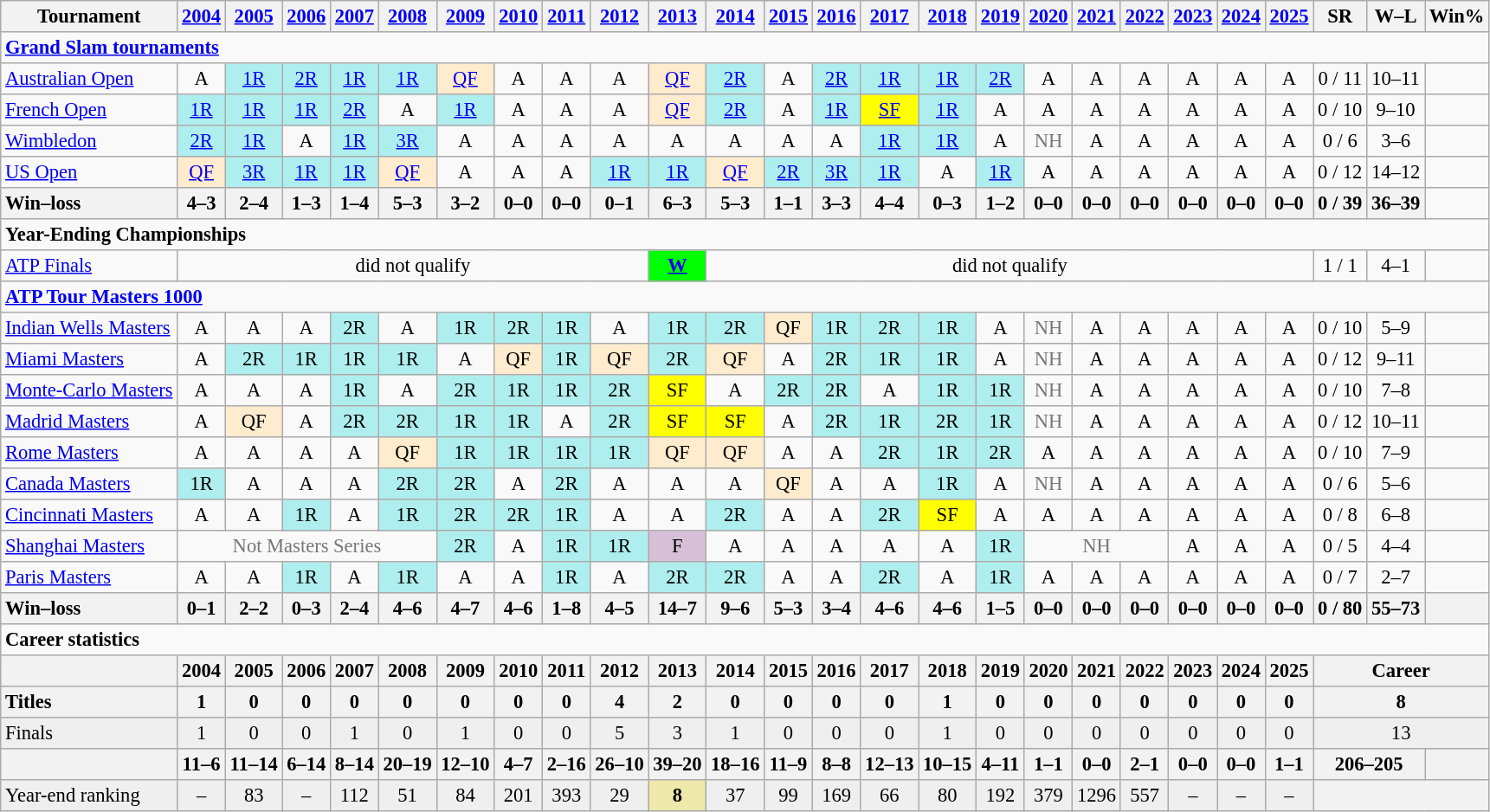<table class=wikitable style=text-align:center;font-size:94%>
<tr>
<th>Tournament</th>
<th><a href='#'>2004</a></th>
<th><a href='#'>2005</a></th>
<th><a href='#'>2006</a></th>
<th><a href='#'>2007</a></th>
<th><a href='#'>2008</a></th>
<th><a href='#'>2009</a></th>
<th><a href='#'>2010</a></th>
<th><a href='#'>2011</a></th>
<th><a href='#'>2012</a></th>
<th><a href='#'>2013</a></th>
<th><a href='#'>2014</a></th>
<th><a href='#'>2015</a></th>
<th><a href='#'>2016</a></th>
<th><a href='#'>2017</a></th>
<th><a href='#'>2018</a></th>
<th><a href='#'>2019</a></th>
<th><a href='#'>2020</a></th>
<th><a href='#'>2021</a></th>
<th><a href='#'>2022</a></th>
<th><a href='#'>2023</a></th>
<th><a href='#'>2024</a></th>
<th><a href='#'>2025</a></th>
<th>SR</th>
<th>W–L</th>
<th>Win%</th>
</tr>
<tr>
<td colspan="26" align="left"><a href='#'><strong>Grand Slam tournaments</strong></a></td>
</tr>
<tr>
<td align=left><a href='#'>Australian Open</a></td>
<td>A</td>
<td bgcolor=afeeee><a href='#'>1R</a></td>
<td bgcolor=afeeee><a href='#'>2R</a></td>
<td bgcolor=afeeee><a href='#'>1R</a></td>
<td bgcolor=afeeee><a href='#'>1R</a></td>
<td bgcolor=ffebcd><a href='#'>QF</a></td>
<td>A</td>
<td>A</td>
<td>A</td>
<td bgcolor=ffebcd><a href='#'>QF</a></td>
<td bgcolor=afeeee><a href='#'>2R</a></td>
<td>A</td>
<td bgcolor=afeeee><a href='#'>2R</a></td>
<td bgcolor=afeeee><a href='#'>1R</a></td>
<td bgcolor=afeeee><a href='#'>1R</a></td>
<td bgcolor=afeeee><a href='#'>2R</a></td>
<td>A</td>
<td>A</td>
<td>A</td>
<td>A</td>
<td>A</td>
<td>A</td>
<td>0 / 11</td>
<td>10–11</td>
<td></td>
</tr>
<tr>
<td align=left><a href='#'>French Open</a></td>
<td bgcolor=afeeee><a href='#'>1R</a></td>
<td bgcolor=afeeee><a href='#'>1R</a></td>
<td bgcolor=afeeee><a href='#'>1R</a></td>
<td bgcolor=afeeee><a href='#'>2R</a></td>
<td>A</td>
<td bgcolor=afeeee><a href='#'>1R</a></td>
<td>A</td>
<td>A</td>
<td>A</td>
<td bgcolor=ffebcd><a href='#'>QF</a></td>
<td bgcolor=afeeee><a href='#'>2R</a></td>
<td>A</td>
<td bgcolor=afeeee><a href='#'>1R</a></td>
<td bgcolor=yellow><a href='#'>SF</a></td>
<td bgcolor=afeeee><a href='#'>1R</a></td>
<td>A</td>
<td>A</td>
<td>A</td>
<td>A</td>
<td>A</td>
<td>A</td>
<td>A</td>
<td>0 / 10</td>
<td>9–10</td>
<td></td>
</tr>
<tr>
<td align=left><a href='#'>Wimbledon</a></td>
<td bgcolor=afeeee><a href='#'>2R</a></td>
<td bgcolor=afeeee><a href='#'>1R</a></td>
<td>A</td>
<td bgcolor=afeeee><a href='#'>1R</a></td>
<td bgcolor=afeeee><a href='#'>3R</a></td>
<td>A</td>
<td>A</td>
<td>A</td>
<td>A</td>
<td>A</td>
<td>A</td>
<td>A</td>
<td>A</td>
<td bgcolor=afeeee><a href='#'>1R</a></td>
<td bgcolor=afeeee><a href='#'>1R</a></td>
<td>A</td>
<td style=color:#767676>NH</td>
<td>A</td>
<td>A</td>
<td>A</td>
<td>A</td>
<td>A</td>
<td>0 / 6</td>
<td>3–6</td>
<td></td>
</tr>
<tr>
<td align=left><a href='#'>US Open</a></td>
<td bgcolor=ffebcd><a href='#'>QF</a></td>
<td bgcolor=afeeee><a href='#'>3R</a></td>
<td bgcolor=afeeee><a href='#'>1R</a></td>
<td bgcolor=afeeee><a href='#'>1R</a></td>
<td bgcolor=ffebcd><a href='#'>QF</a></td>
<td>A</td>
<td>A</td>
<td>A</td>
<td bgcolor=afeeee><a href='#'>1R</a></td>
<td bgcolor=afeeee><a href='#'>1R</a></td>
<td bgcolor=ffebcd><a href='#'>QF</a></td>
<td bgcolor=afeeee><a href='#'>2R</a></td>
<td bgcolor=afeeee><a href='#'>3R</a></td>
<td bgcolor=afeeee><a href='#'>1R</a></td>
<td>A</td>
<td bgcolor=afeeee><a href='#'>1R</a></td>
<td>A</td>
<td>A</td>
<td>A</td>
<td>A</td>
<td>A</td>
<td>A</td>
<td>0 / 12</td>
<td>14–12</td>
<td></td>
</tr>
<tr>
<th style=text-align:left>Win–loss</th>
<th>4–3</th>
<th>2–4</th>
<th>1–3</th>
<th>1–4</th>
<th>5–3</th>
<th>3–2</th>
<th>0–0</th>
<th>0–0</th>
<th>0–1</th>
<th>6–3</th>
<th>5–3</th>
<th>1–1</th>
<th>3–3</th>
<th>4–4</th>
<th>0–3</th>
<th>1–2</th>
<th>0–0</th>
<th>0–0</th>
<th>0–0</th>
<th>0–0</th>
<th>0–0</th>
<th>0–0</th>
<th>0 / 39</th>
<th>36–39</th>
<td></td>
</tr>
<tr>
<td colspan="26" align="left"><strong>Year-Ending Championships</strong></td>
</tr>
<tr>
<td align=left><a href='#'>ATP Finals</a></td>
<td colspan=9>did not qualify</td>
<td bgcolor=lime><a href='#'><strong>W</strong></a></td>
<td colspan=12>did not qualify</td>
<td>1 / 1</td>
<td>4–1</td>
<td></td>
</tr>
<tr>
<td colspan="26" align="left"><strong><a href='#'>ATP Tour Masters 1000</a></strong></td>
</tr>
<tr>
<td align=left><a href='#'>Indian Wells Masters</a></td>
<td>A</td>
<td>A</td>
<td>A</td>
<td bgcolor=afeeee>2R</td>
<td>A</td>
<td bgcolor=afeeee>1R</td>
<td bgcolor=afeeee>2R</td>
<td bgcolor=afeeee>1R</td>
<td>A</td>
<td bgcolor=afeeee>1R</td>
<td bgcolor=afeeee>2R</td>
<td bgcolor=ffebcd>QF</td>
<td bgcolor=afeeee>1R</td>
<td bgcolor=afeeee>2R</td>
<td bgcolor=afeeee>1R</td>
<td>A</td>
<td style="color:#767676">NH</td>
<td>A</td>
<td>A</td>
<td>A</td>
<td>A</td>
<td>A</td>
<td>0 / 10</td>
<td>5–9</td>
<td></td>
</tr>
<tr>
<td align=left><a href='#'>Miami Masters</a></td>
<td>A</td>
<td bgcolor=afeeee>2R</td>
<td bgcolor=afeeee>1R</td>
<td bgcolor=afeeee>1R</td>
<td bgcolor=afeeee>1R</td>
<td>A</td>
<td bgcolor=ffebcd>QF</td>
<td bgcolor=afeeee>1R</td>
<td bgcolor=ffebcd>QF</td>
<td bgcolor=afeeee>2R</td>
<td bgcolor=ffebcd>QF</td>
<td>A</td>
<td bgcolor=afeeee>2R</td>
<td bgcolor=afeeee>1R</td>
<td bgcolor=afeeee>1R</td>
<td>A</td>
<td style=color:#767676>NH</td>
<td>A</td>
<td>A</td>
<td>A</td>
<td>A</td>
<td>A</td>
<td>0 / 12</td>
<td>9–11</td>
<td></td>
</tr>
<tr>
<td align=left><a href='#'>Monte-Carlo Masters</a></td>
<td>A</td>
<td>A</td>
<td>A</td>
<td bgcolor=afeeee>1R</td>
<td>A</td>
<td bgcolor=afeeee>2R</td>
<td bgcolor=afeeee>1R</td>
<td bgcolor=afeeee>1R</td>
<td bgcolor=afeeee>2R</td>
<td bgcolor=yellow>SF</td>
<td>A</td>
<td bgcolor=afeeee>2R</td>
<td bgcolor=afeeee>2R</td>
<td>A</td>
<td bgcolor=afeeee>1R</td>
<td bgcolor=afeeee>1R</td>
<td style=color:#767676>NH</td>
<td>A</td>
<td>A</td>
<td>A</td>
<td>A</td>
<td>A</td>
<td>0 / 10</td>
<td>7–8</td>
<td></td>
</tr>
<tr>
<td align=left><a href='#'>Madrid Masters</a></td>
<td>A</td>
<td bgcolor=ffebcd>QF</td>
<td>A</td>
<td bgcolor=afeeee>2R</td>
<td bgcolor=afeeee>2R</td>
<td bgcolor=afeeee>1R</td>
<td bgcolor=afeeee>1R</td>
<td>A</td>
<td bgcolor=afeeee>2R</td>
<td bgcolor=yellow>SF</td>
<td bgcolor=yellow>SF</td>
<td>A</td>
<td bgcolor=afeeee>2R</td>
<td bgcolor=afeeee>1R</td>
<td bgcolor=afeeee>2R</td>
<td bgcolor=afeeee>1R</td>
<td style=color:#767676>NH</td>
<td>A</td>
<td>A</td>
<td>A</td>
<td>A</td>
<td>A</td>
<td>0 / 12</td>
<td>10–11</td>
<td></td>
</tr>
<tr>
<td align=left><a href='#'>Rome Masters</a></td>
<td>A</td>
<td>A</td>
<td>A</td>
<td>A</td>
<td bgcolor=ffebcd>QF</td>
<td bgcolor=afeeee>1R</td>
<td bgcolor=afeeee>1R</td>
<td bgcolor=afeeee>1R</td>
<td bgcolor=afeeee>1R</td>
<td bgcolor=ffebcd>QF</td>
<td bgcolor=ffebcd>QF</td>
<td>A</td>
<td>A</td>
<td bgcolor=afeeee>2R</td>
<td bgcolor=afeeee>1R</td>
<td bgcolor=afeeee>2R</td>
<td>A</td>
<td>A</td>
<td>A</td>
<td>A</td>
<td>A</td>
<td>A</td>
<td>0 / 10</td>
<td>7–9</td>
<td></td>
</tr>
<tr>
<td align=left><a href='#'>Canada Masters</a></td>
<td bgcolor=afeeee>1R</td>
<td>A</td>
<td>A</td>
<td>A</td>
<td bgcolor=afeeee>2R</td>
<td bgcolor=afeeee>2R</td>
<td>A</td>
<td bgcolor=afeeee>2R</td>
<td>A</td>
<td>A</td>
<td>A</td>
<td bgcolor=ffebcd>QF</td>
<td>A</td>
<td>A</td>
<td bgcolor=afeeee>1R</td>
<td>A</td>
<td style=color:#767676>NH</td>
<td>A</td>
<td>A</td>
<td>A</td>
<td>A</td>
<td>A</td>
<td>0 / 6</td>
<td>5–6</td>
<td></td>
</tr>
<tr>
<td align=left><a href='#'>Cincinnati Masters</a></td>
<td>A</td>
<td>A</td>
<td bgcolor=afeeee>1R</td>
<td>A</td>
<td bgcolor=afeeee>1R</td>
<td bgcolor=afeeee>2R</td>
<td bgcolor=afeeee>2R</td>
<td bgcolor=afeeee>1R</td>
<td>A</td>
<td>A</td>
<td bgcolor=afeeee>2R</td>
<td>A</td>
<td>A</td>
<td bgcolor=afeeee>2R</td>
<td bgcolor=yellow>SF</td>
<td>A</td>
<td>A</td>
<td>A</td>
<td>A</td>
<td>A</td>
<td>A</td>
<td>A</td>
<td>0 / 8</td>
<td>6–8</td>
<td></td>
</tr>
<tr>
<td align=left><a href='#'>Shanghai Masters</a></td>
<td colspan=5 style=color:#767676>Not Masters Series</td>
<td bgcolor=afeeee>2R</td>
<td>A</td>
<td bgcolor=afeeee>1R</td>
<td bgcolor=afeeee>1R</td>
<td bgcolor=thistle>F</td>
<td>A</td>
<td>A</td>
<td>A</td>
<td>A</td>
<td>A</td>
<td bgcolor=afeeee>1R</td>
<td colspan="3" style="color:#767676">NH</td>
<td>A</td>
<td>A</td>
<td>A</td>
<td>0 / 5</td>
<td>4–4</td>
<td></td>
</tr>
<tr>
<td align=left><a href='#'>Paris Masters</a></td>
<td>A</td>
<td>A</td>
<td bgcolor=afeeee>1R</td>
<td>A</td>
<td bgcolor=afeeee>1R</td>
<td>A</td>
<td>A</td>
<td bgcolor=afeeee>1R</td>
<td>A</td>
<td bgcolor=afeeee>2R</td>
<td bgcolor=afeeee>2R</td>
<td>A</td>
<td>A</td>
<td bgcolor=afeeee>2R</td>
<td>A</td>
<td bgcolor=afeeee>1R</td>
<td>A</td>
<td>A</td>
<td>A</td>
<td>A</td>
<td>A</td>
<td>A</td>
<td>0 / 7</td>
<td>2–7</td>
<td></td>
</tr>
<tr>
<th style=text-align:left>Win–loss</th>
<th>0–1</th>
<th>2–2</th>
<th>0–3</th>
<th>2–4</th>
<th>4–6</th>
<th>4–7</th>
<th>4–6</th>
<th>1–8</th>
<th>4–5</th>
<th>14–7</th>
<th>9–6</th>
<th>5–3</th>
<th>3–4</th>
<th>4–6</th>
<th>4–6</th>
<th>1–5</th>
<th>0–0</th>
<th>0–0</th>
<th>0–0</th>
<th>0–0</th>
<th>0–0</th>
<th>0–0</th>
<th>0 / 80</th>
<th>55–73</th>
<th></th>
</tr>
<tr>
<td colspan="26" align="left"><strong>Career statistics</strong></td>
</tr>
<tr>
<th></th>
<th>2004</th>
<th>2005</th>
<th>2006</th>
<th>2007</th>
<th>2008</th>
<th>2009</th>
<th>2010</th>
<th>2011</th>
<th>2012</th>
<th>2013</th>
<th>2014</th>
<th>2015</th>
<th>2016</th>
<th>2017</th>
<th>2018</th>
<th>2019</th>
<th>2020</th>
<th>2021</th>
<th>2022</th>
<th>2023</th>
<th>2024</th>
<th>2025</th>
<th colspan="3">Career</th>
</tr>
<tr>
<th style=text-align:left>Titles</th>
<th>1</th>
<th>0</th>
<th>0</th>
<th>0</th>
<th>0</th>
<th>0</th>
<th>0</th>
<th>0</th>
<th>4</th>
<th>2</th>
<th>0</th>
<th>0</th>
<th>0</th>
<th>0</th>
<th>1</th>
<th>0</th>
<th>0</th>
<th>0</th>
<th>0</th>
<th>0</th>
<th>0</th>
<th>0</th>
<th colspan=3>8</th>
</tr>
<tr bgcolor=efefef>
<td style=text-align:left>Finals</td>
<td>1</td>
<td>0</td>
<td>0</td>
<td>1</td>
<td>0</td>
<td>1</td>
<td>0</td>
<td>0</td>
<td>5</td>
<td>3</td>
<td>1</td>
<td>0</td>
<td>0</td>
<td>0</td>
<td>1</td>
<td>0</td>
<td>0</td>
<td>0</td>
<td>0</td>
<td>0</td>
<td>0</td>
<td>0</td>
<td colspan=3>13</td>
</tr>
<tr>
<th style=text-align:left></th>
<th>11–6</th>
<th>11–14</th>
<th>6–14</th>
<th>8–14</th>
<th>20–19</th>
<th>12–10</th>
<th>4–7</th>
<th>2–16</th>
<th>26–10</th>
<th>39–20</th>
<th>18–16</th>
<th>11–9</th>
<th>8–8</th>
<th>12–13</th>
<th>10–15</th>
<th>4–11</th>
<th>1–1</th>
<th>0–0</th>
<th>2–1</th>
<th>0–0</th>
<th>0–0</th>
<th>1–1</th>
<th colspan=2>206–205</th>
<th></th>
</tr>
<tr bgcolor=efefef>
<td align=left>Year-end ranking</td>
<td>–</td>
<td>83</td>
<td>–</td>
<td>112</td>
<td>51</td>
<td>84</td>
<td>201</td>
<td>393</td>
<td>29</td>
<td bgcolor=eee8aa><strong>8</strong></td>
<td>37</td>
<td>99</td>
<td>169</td>
<td>66</td>
<td>80</td>
<td>192</td>
<td>379</td>
<td>1296</td>
<td>557</td>
<td>–</td>
<td>–</td>
<td>–</td>
<th colspan=3></th>
</tr>
</table>
